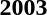<table>
<tr>
<td><strong>2003</strong><br></td>
</tr>
</table>
